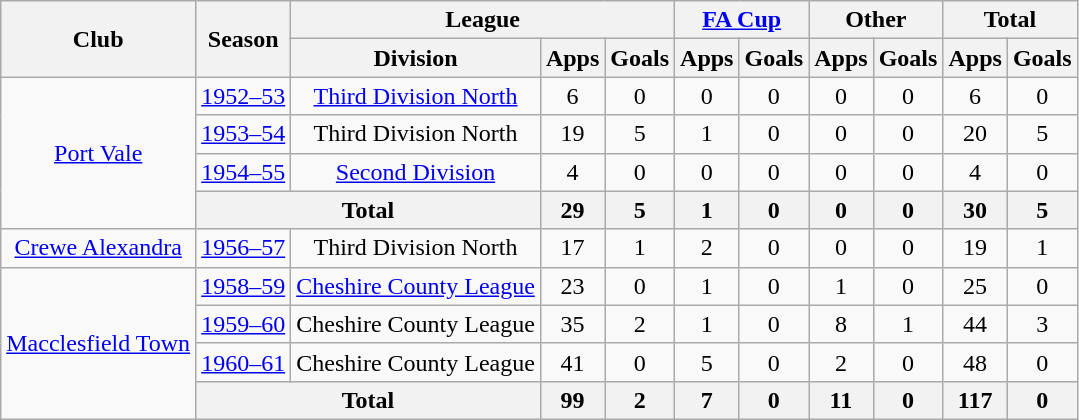<table class="wikitable" style="text-align:center">
<tr>
<th rowspan="2">Club</th>
<th rowspan="2">Season</th>
<th colspan="3">League</th>
<th colspan="2"><a href='#'>FA Cup</a></th>
<th colspan="2">Other</th>
<th colspan="2">Total</th>
</tr>
<tr>
<th>Division</th>
<th>Apps</th>
<th>Goals</th>
<th>Apps</th>
<th>Goals</th>
<th>Apps</th>
<th>Goals</th>
<th>Apps</th>
<th>Goals</th>
</tr>
<tr>
<td rowspan="4"><a href='#'>Port Vale</a></td>
<td><a href='#'>1952–53</a></td>
<td><a href='#'>Third Division North</a></td>
<td>6</td>
<td>0</td>
<td>0</td>
<td>0</td>
<td>0</td>
<td>0</td>
<td>6</td>
<td>0</td>
</tr>
<tr>
<td><a href='#'>1953–54</a></td>
<td>Third Division North</td>
<td>19</td>
<td>5</td>
<td>1</td>
<td>0</td>
<td>0</td>
<td>0</td>
<td>20</td>
<td>5</td>
</tr>
<tr>
<td><a href='#'>1954–55</a></td>
<td><a href='#'>Second Division</a></td>
<td>4</td>
<td>0</td>
<td>0</td>
<td>0</td>
<td>0</td>
<td>0</td>
<td>4</td>
<td>0</td>
</tr>
<tr>
<th colspan="2">Total</th>
<th>29</th>
<th>5</th>
<th>1</th>
<th>0</th>
<th>0</th>
<th>0</th>
<th>30</th>
<th>5</th>
</tr>
<tr>
<td><a href='#'>Crewe Alexandra</a></td>
<td><a href='#'>1956–57</a></td>
<td>Third Division North</td>
<td>17</td>
<td>1</td>
<td>2</td>
<td>0</td>
<td>0</td>
<td>0</td>
<td>19</td>
<td>1</td>
</tr>
<tr>
<td rowspan="4"><a href='#'>Macclesfield Town</a></td>
<td><a href='#'>1958–59</a></td>
<td><a href='#'>Cheshire County League</a></td>
<td>23</td>
<td>0</td>
<td>1</td>
<td>0</td>
<td>1</td>
<td>0</td>
<td>25</td>
<td>0</td>
</tr>
<tr>
<td><a href='#'>1959–60</a></td>
<td>Cheshire County League</td>
<td>35</td>
<td>2</td>
<td>1</td>
<td>0</td>
<td>8</td>
<td>1</td>
<td>44</td>
<td>3</td>
</tr>
<tr>
<td><a href='#'>1960–61</a></td>
<td>Cheshire County League</td>
<td>41</td>
<td>0</td>
<td>5</td>
<td>0</td>
<td>2</td>
<td>0</td>
<td>48</td>
<td>0</td>
</tr>
<tr>
<th colspan="2">Total</th>
<th>99</th>
<th>2</th>
<th>7</th>
<th>0</th>
<th>11</th>
<th>0</th>
<th>117</th>
<th>0</th>
</tr>
</table>
